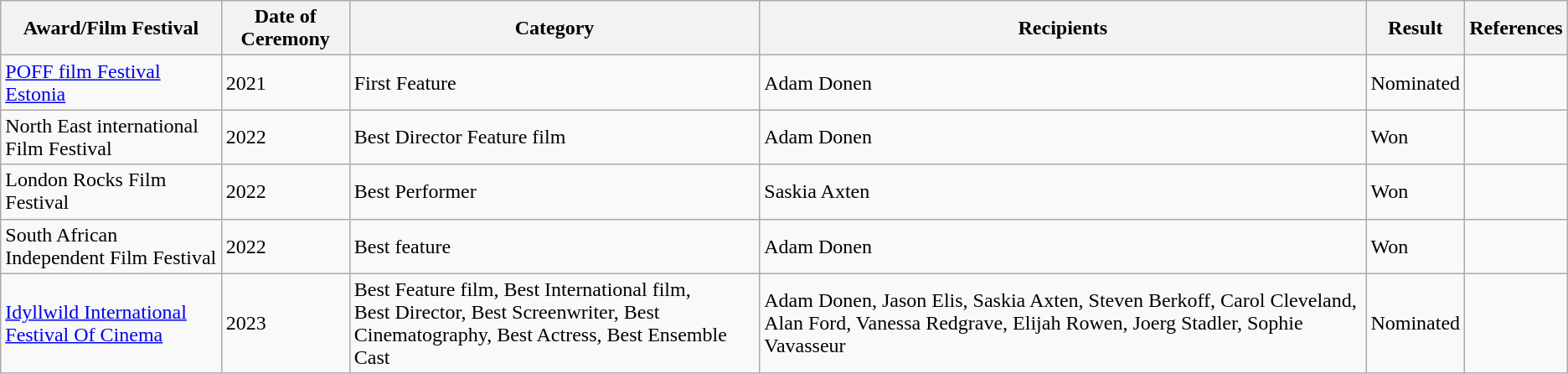<table class="wikitable">
<tr>
<th>Award/Film Festival</th>
<th>Date of Ceremony</th>
<th>Category</th>
<th>Recipients</th>
<th>Result</th>
<th>References</th>
</tr>
<tr>
<td><a href='#'>POFF film Festival Estonia</a></td>
<td>2021</td>
<td>First Feature</td>
<td>Adam Donen</td>
<td>Nominated</td>
<td></td>
</tr>
<tr>
<td>North East international Film Festival</td>
<td>2022</td>
<td>Best Director Feature film</td>
<td>Adam Donen</td>
<td>Won</td>
<td></td>
</tr>
<tr>
<td>London Rocks Film Festival</td>
<td>2022</td>
<td>Best Performer</td>
<td>Saskia Axten</td>
<td>Won</td>
<td></td>
</tr>
<tr>
<td>South African Independent Film Festival</td>
<td>2022</td>
<td>Best feature</td>
<td>Adam Donen</td>
<td>Won</td>
<td></td>
</tr>
<tr>
<td><a href='#'>Idyllwild International Festival Of Cinema</a></td>
<td>2023</td>
<td>Best Feature film, Best International film,<br>Best Director, Best Screenwriter, Best Cinematography, Best Actress, Best Ensemble Cast</td>
<td>Adam Donen, Jason Elis, Saskia Axten, Steven Berkoff, Carol Cleveland, Alan Ford, Vanessa Redgrave, Elijah Rowen, Joerg Stadler, Sophie Vavasseur</td>
<td>Nominated</td>
<td></td>
</tr>
</table>
